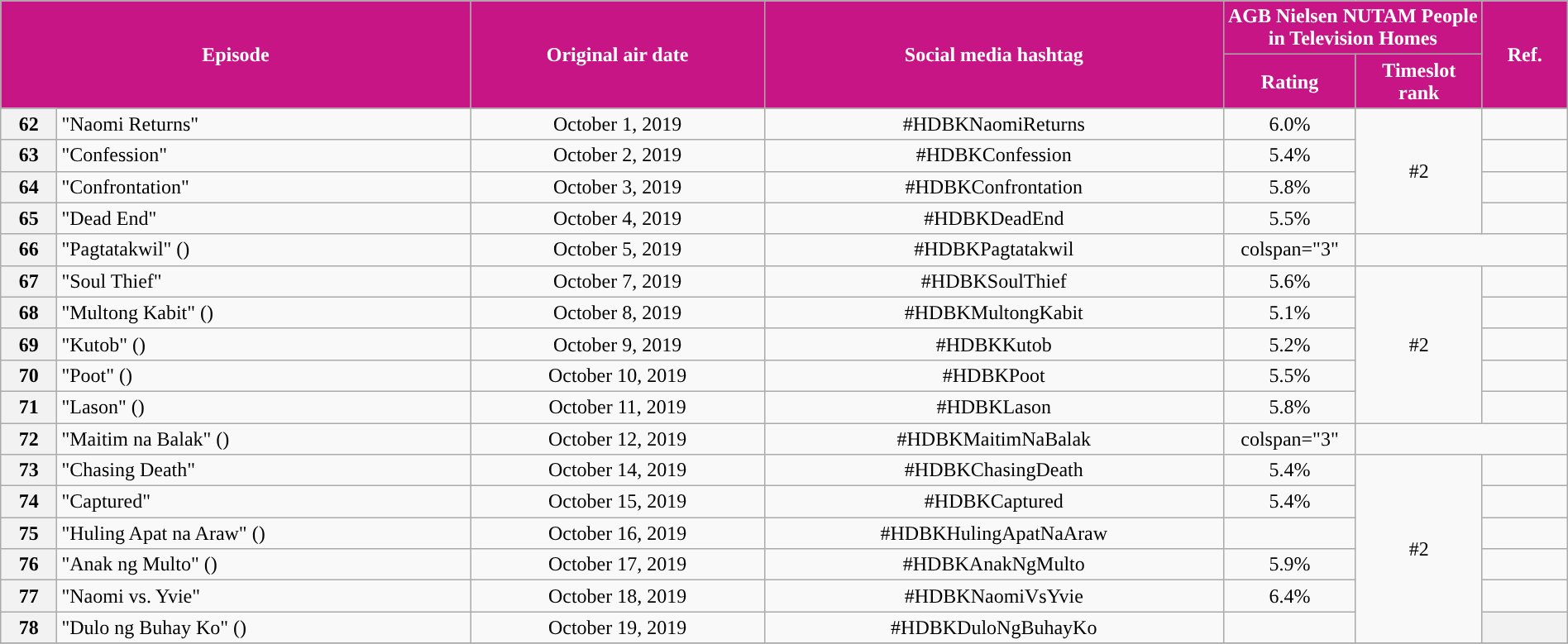<table class="wikitable" style="text-align:center; font-size:100%; line-height:18px;" width="100%">
<tr>
<th style="background-color:#C71585; color:#ffffff;" colspan="2" rowspan="2">Episode</th>
<th style="background-color:#C71585; color:white" rowspan="2">Original air date</th>
<th style="background-color:#C71585; color:white" rowspan="2">Social media hashtag</th>
<th style="background-color:#C71585; color:#ffffff;" colspan="2">AGB Nielsen NUTAM People in Television Homes</th>
<th style="background-color:#C71585;  color:#ffffff;" rowspan="2">Ref.</th>
</tr>
<tr>
<th style="background-color:#C71585; width:75px; color:#ffffff;">Rating</th>
<th style="background-color:#C71585;  width:75px; color:#ffffff;">Timeslot<br>rank</th>
</tr>
<tr>
<th>62</th>
<td style="text-align: left;">"Naomi Returns"</td>
<td>October 1, 2019</td>
<td>#HDBKNaomiReturns</td>
<td>6.0%</td>
<td rowspan="4">#2</td>
<td></td>
</tr>
<tr>
<th>63</th>
<td style="text-align: left;">"Confession"</td>
<td>October 2, 2019</td>
<td>#HDBKConfession</td>
<td>5.4%</td>
<td></td>
</tr>
<tr>
<th>64</th>
<td style="text-align: left;">"Confrontation"</td>
<td>October 3, 2019</td>
<td>#HDBKConfrontation</td>
<td>5.8%</td>
<td></td>
</tr>
<tr>
<th>65</th>
<td style="text-align: left;">"Dead End"</td>
<td>October 4, 2019</td>
<td>#HDBKDeadEnd</td>
<td>5.5%</td>
<td></td>
</tr>
<tr>
<th>66</th>
<td style="text-align: left;">"Pagtatakwil" ()</td>
<td>October 5, 2019</td>
<td>#HDBKPagtatakwil</td>
<td>colspan="3" </td>
</tr>
<tr>
<th>67</th>
<td style="text-align: left;">"Soul Thief"</td>
<td>October 7, 2019</td>
<td>#HDBKSoulThief</td>
<td>5.6%</td>
<td rowspan="5">#2</td>
<td></td>
</tr>
<tr>
<th>68</th>
<td style="text-align: left;">"Multong Kabit" ()</td>
<td>October 8, 2019</td>
<td>#HDBKMultongKabit</td>
<td>5.1%</td>
<td></td>
</tr>
<tr>
<th>69</th>
<td style="text-align: left;">"Kutob" ()</td>
<td>October 9, 2019</td>
<td>#HDBKKutob</td>
<td>5.2%</td>
<td></td>
</tr>
<tr>
<th>70</th>
<td style="text-align: left;">"Poot" ()</td>
<td>October 10, 2019</td>
<td>#HDBKPoot</td>
<td>5.5%</td>
<td></td>
</tr>
<tr>
<th>71</th>
<td style="text-align: left;">"Lason" ()</td>
<td>October 11, 2019</td>
<td>#HDBKLason</td>
<td>5.8%</td>
<td></td>
</tr>
<tr>
<th>72</th>
<td style="text-align: left;">"Maitim na Balak" ()</td>
<td>October 12, 2019</td>
<td>#HDBKMaitimNaBalak</td>
<td>colspan="3" </td>
</tr>
<tr>
<th>73</th>
<td style="text-align: left;">"Chasing Death"</td>
<td>October 14, 2019</td>
<td>#HDBKChasingDeath</td>
<td>5.4%</td>
<td rowspan="6">#2</td>
<td></td>
</tr>
<tr>
<th>74</th>
<td style="text-align: left;">"Captured"</td>
<td>October 15, 2019</td>
<td>#HDBKCaptured</td>
<td>5.4%</td>
<td></td>
</tr>
<tr>
<th>75</th>
<td style="text-align: left;">"Huling Apat na Araw" ()</td>
<td>October 16, 2019</td>
<td>#HDBKHulingApatNaAraw</td>
<td></td>
<td></td>
</tr>
<tr>
<th>76</th>
<td style="text-align: left;">"Anak ng Multo" ()</td>
<td>October 17, 2019</td>
<td>#HDBKAnakNgMulto</td>
<td>5.9%</td>
<td></td>
</tr>
<tr>
<th>77</th>
<td style="text-align: left;">"Naomi vs. Yvie"</td>
<td>October 18, 2019</td>
<td>#HDBKNaomiVsYvie</td>
<td>6.4%</td>
<td></td>
</tr>
<tr>
<th>78</th>
<td style="text-align: left;">"Dulo ng Buhay Ko" ()</td>
<td>October 19, 2019</td>
<td>#HDBKDuloNgBuhayKo</td>
<td></td>
<th></th>
</tr>
<tr>
</tr>
</table>
